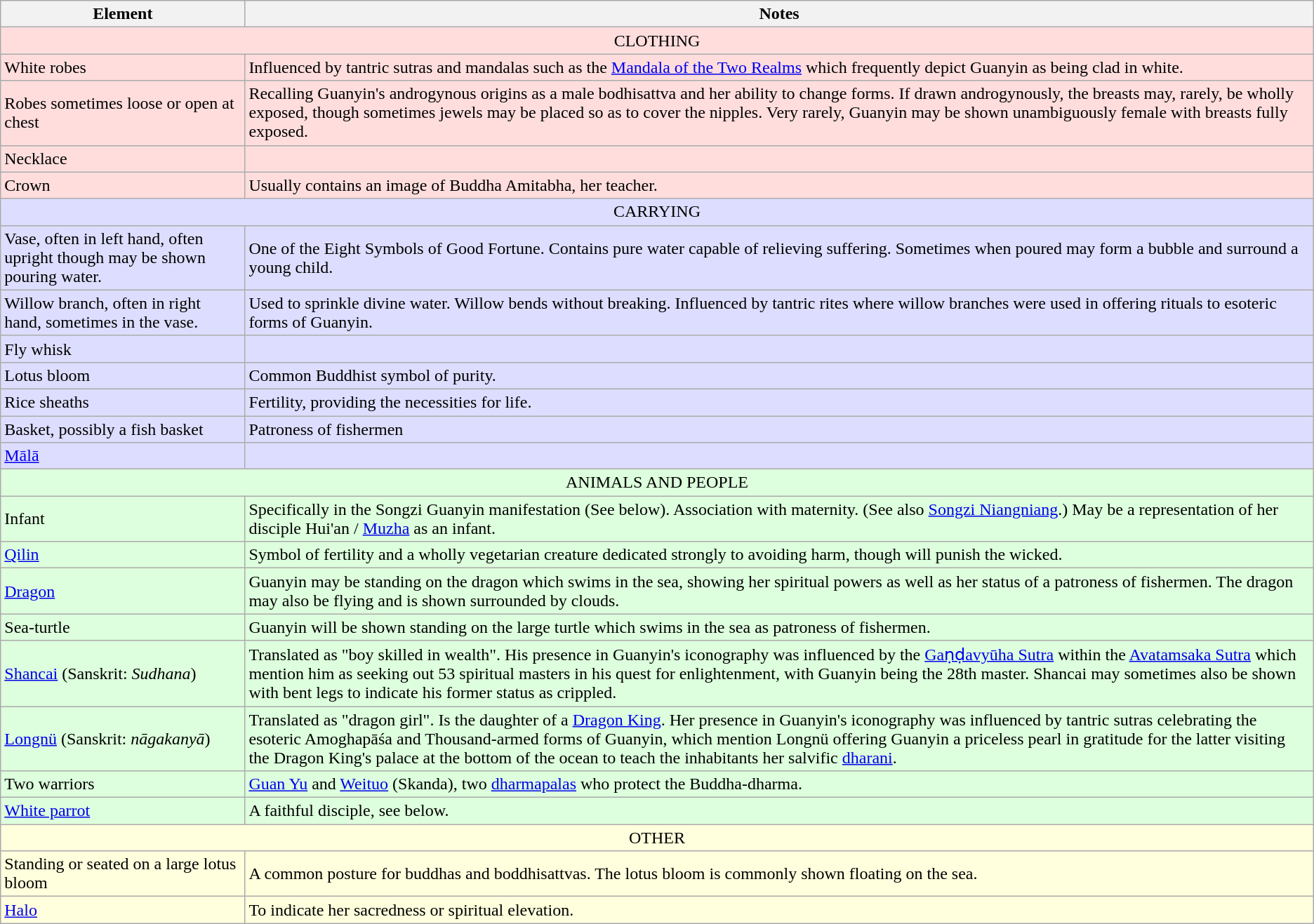<table class="wikitable">
<tr>
<th>Element</th>
<th>Notes</th>
</tr>
<tr>
<td colspan="2" style="background: #ffdddd; text-align:center;">CLOTHING</td>
</tr>
<tr>
<td style="background: #ffdddd;">White robes</td>
<td style="background: #ffdddd;">Influenced by tantric sutras and mandalas such as the <a href='#'>Mandala of the Two Realms</a> which frequently depict Guanyin as being clad in white.</td>
</tr>
<tr>
<td style="background: #ffdddd;">Robes sometimes loose or open at chest</td>
<td style="background: #ffdddd;">Recalling Guanyin's androgynous origins as a male bodhisattva and her ability to change forms. If drawn androgynously, the breasts may, rarely, be wholly exposed, though sometimes jewels may be placed so as to cover the nipples. Very rarely, Guanyin may be shown unambiguously female with breasts fully exposed.</td>
</tr>
<tr>
<td style="background: #ffdddd;">Necklace</td>
<td style="background: #ffdddd;"></td>
</tr>
<tr>
<td style="background: #ffdddd;">Crown</td>
<td style="background: #ffdddd;">Usually contains an image of Buddha Amitabha, her teacher.</td>
</tr>
<tr>
<td colspan="2" style="background: #ddddff; text-align:center;">CARRYING</td>
</tr>
<tr>
<td style="background: #ddddff;">Vase, often in left hand, often upright though may be shown pouring water.</td>
<td style="background: #ddddff;">One of the Eight Symbols of Good Fortune. Contains pure water capable of relieving suffering. Sometimes when poured may form a bubble and surround a young child.</td>
</tr>
<tr>
<td style="background: #ddddff;">Willow branch, often in right hand, sometimes in the vase.</td>
<td style="background: #ddddff;">Used to sprinkle divine water. Willow bends without breaking. Influenced by tantric rites where willow branches were used in offering rituals to esoteric forms of Guanyin.</td>
</tr>
<tr>
<td style="background: #ddddff;">Fly whisk</td>
<td style="background: #ddddff;"></td>
</tr>
<tr>
<td style="background: #ddddff;">Lotus bloom</td>
<td style="background: #ddddff;">Common Buddhist symbol of purity.</td>
</tr>
<tr>
<td style="background: #ddddff;">Rice sheaths</td>
<td style="background: #ddddff;">Fertility, providing the necessities for life.</td>
</tr>
<tr>
<td style="background: #ddddff;">Basket, possibly a fish basket</td>
<td style="background: #ddddff;">Patroness of fishermen</td>
</tr>
<tr>
<td style="background: #ddddff;"><a href='#'>Mālā</a></td>
<td style="background: #ddddff;"></td>
</tr>
<tr>
<td colspan="2" style="background: #ddffdd; text-align:center;">ANIMALS AND PEOPLE</td>
</tr>
<tr>
<td style="background: #ddffdd;">Infant</td>
<td style="background: #ddffdd;">Specifically in the Songzi Guanyin manifestation (See below). Association with maternity. (See also <a href='#'>Songzi Niangniang</a>.) May be a representation of her disciple Hui'an / <a href='#'>Muzha</a> as an infant.</td>
</tr>
<tr>
<td style="background: #ddffdd;"><a href='#'>Qilin</a></td>
<td style="background: #ddffdd;">Symbol of fertility and a wholly vegetarian creature dedicated strongly to avoiding harm, though will punish the wicked.</td>
</tr>
<tr>
<td style="background: #ddffdd;"><a href='#'>Dragon</a></td>
<td style="background: #ddffdd;">Guanyin may be standing on the dragon which swims in the sea, showing her spiritual powers as well as her status of a patroness of fishermen. The dragon may also be flying and is shown surrounded by clouds.</td>
</tr>
<tr>
<td style="background: #ddffdd;">Sea-turtle</td>
<td style="background: #ddffdd;">Guanyin will be shown standing on the large turtle which swims in the sea as patroness of fishermen.</td>
</tr>
<tr>
<td style="background: #ddffdd;"><a href='#'>Shancai</a> (Sanskrit: <em>Sudhana</em>)</td>
<td style="background: #ddffdd;">Translated as "boy skilled in wealth". His presence in Guanyin's iconography was influenced by the <a href='#'>Gaṇḍavyūha Sutra</a> within the <a href='#'>Avatamsaka Sutra</a> which mention him as seeking out 53 spiritual masters in his quest for enlightenment, with Guanyin being the 28th master. Shancai may sometimes also be shown with bent legs to indicate his former status as crippled.</td>
</tr>
<tr>
<td style="background: #ddffdd;"><a href='#'>Longnü</a> (Sanskrit: <em>nāgakanyā</em>)</td>
<td style="background: #ddffdd;">Translated as "dragon girl". Is the daughter of a <a href='#'>Dragon King</a>. Her presence in Guanyin's iconography was influenced by tantric sutras celebrating the esoteric Amoghapāśa and Thousand-armed forms of Guanyin, which mention Longnü offering Guanyin a priceless pearl in gratitude for the latter visiting the Dragon King's palace at the bottom of the ocean to teach the inhabitants her salvific <a href='#'>dharani</a>.</td>
</tr>
<tr>
<td style="background: #ddffdd;">Two warriors</td>
<td style="background: #ddffdd;"><a href='#'>Guan Yu</a> and <a href='#'>Weituo</a> (Skanda), two <a href='#'>dharmapalas</a> who protect the Buddha-dharma.</td>
</tr>
<tr>
<td style="background: #ddffdd;"><a href='#'>White parrot</a></td>
<td style="background: #ddffdd;">A faithful disciple, see below.</td>
</tr>
<tr>
<td colspan="2" style="background: #ffffdd; text-align:center;">OTHER</td>
</tr>
<tr>
<td style="background: #ffffdd;">Standing or seated on a large lotus bloom</td>
<td style="background: #ffffdd;">A common posture for buddhas and boddhisattvas. The lotus bloom is commonly shown floating on the sea.</td>
</tr>
<tr>
<td style="background: #ffffdd;"><a href='#'>Halo</a></td>
<td style="background: #ffffdd;">To indicate her sacredness or spiritual elevation.</td>
</tr>
</table>
